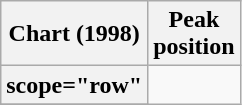<table class="wikitable sortable plainrowheaders">
<tr>
<th scope="col">Chart (1998)</th>
<th scope="col">Peak<br>position</th>
</tr>
<tr>
<th>scope="row"</th>
</tr>
<tr>
</tr>
</table>
